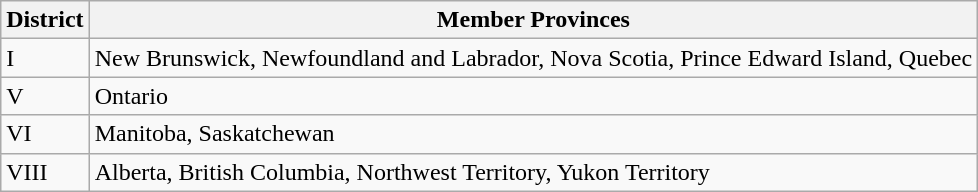<table class="wikitable">
<tr>
<th>District</th>
<th>Member Provinces</th>
</tr>
<tr>
<td>I</td>
<td>New Brunswick, Newfoundland and Labrador, Nova Scotia, Prince Edward Island, Quebec</td>
</tr>
<tr>
<td>V</td>
<td>Ontario</td>
</tr>
<tr>
<td>VI</td>
<td>Manitoba, Saskatchewan</td>
</tr>
<tr>
<td>VIII</td>
<td>Alberta, British Columbia, Northwest Territory, Yukon Territory</td>
</tr>
</table>
